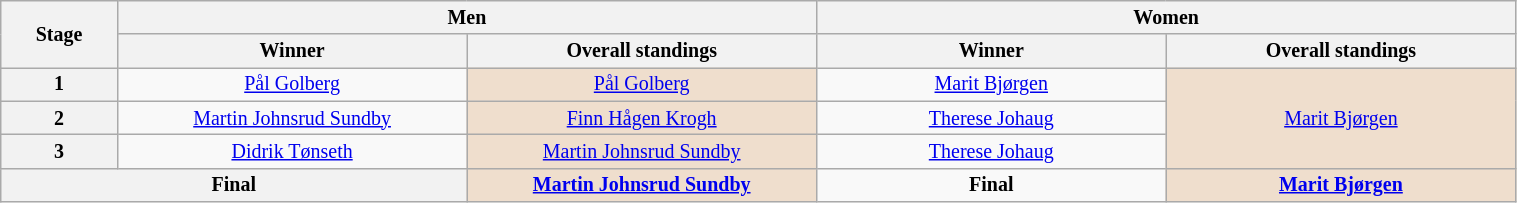<table class="wikitable" style="text-align: center; font-size:smaller;">
<tr>
<th scope="col" style="width:5%;" rowspan="2">Stage</th>
<th scope="col" style="width:45%;" colspan="2">Men</th>
<th scope="col" style="width:45%;" colspan="2">Women</th>
</tr>
<tr>
<th scope="col" style="width:15%;">Winner</th>
<th scope="col" style="width:15%;">Overall standings</th>
<th scope="col" style="width:15%;">Winner</th>
<th scope="col" style="width:15%;">Overall standings</th>
</tr>
<tr>
<th scope="row">1</th>
<td><a href='#'>Pål Golberg</a></td>
<td style="background:#EFDECD"><a href='#'>Pål Golberg</a></td>
<td><a href='#'>Marit Bjørgen</a></td>
<td style="background:#EFDECD" rowspan="3"><a href='#'>Marit Bjørgen</a></td>
</tr>
<tr>
<th scope="row">2</th>
<td><a href='#'>Martin Johnsrud Sundby</a></td>
<td style="background:#EFDECD"><a href='#'>Finn Hågen Krogh</a></td>
<td><a href='#'>Therese Johaug</a></td>
</tr>
<tr>
<th scope="row">3</th>
<td><a href='#'>Didrik Tønseth</a></td>
<td style="background:#EFDECD"><a href='#'>Martin Johnsrud Sundby</a></td>
<td><a href='#'>Therese Johaug</a></td>
</tr>
<tr>
<th colspan="2">Final</th>
<td style="background:#EFDECD"><strong><a href='#'>Martin Johnsrud Sundby</a></strong></td>
<td><strong>Final</strong></td>
<td style="background:#EFDECD"><strong><a href='#'>Marit Bjørgen</a></strong></td>
</tr>
</table>
